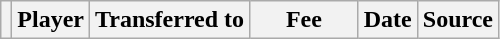<table class="wikitable plainrowheaders sortable">
<tr>
<th></th>
<th scope="col">Player</th>
<th>Transferred to</th>
<th style="width: 65px;">Fee</th>
<th scope="col">Date</th>
<th scope="col">Source</th>
</tr>
</table>
